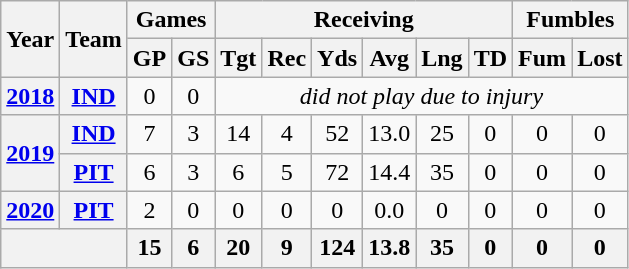<table class="wikitable" style="text-align:center;">
<tr>
<th rowspan="2">Year</th>
<th rowspan="2">Team</th>
<th colspan="2">Games</th>
<th colspan="6">Receiving</th>
<th colspan="2">Fumbles</th>
</tr>
<tr>
<th>GP</th>
<th>GS</th>
<th>Tgt</th>
<th>Rec</th>
<th>Yds</th>
<th>Avg</th>
<th>Lng</th>
<th>TD</th>
<th>Fum</th>
<th>Lost</th>
</tr>
<tr>
<th><a href='#'>2018</a></th>
<th><a href='#'>IND</a></th>
<td>0</td>
<td>0</td>
<td colspan="8"><em>did not play due to injury</em></td>
</tr>
<tr>
<th rowspan="2"><a href='#'>2019</a></th>
<th><a href='#'>IND</a></th>
<td>7</td>
<td>3</td>
<td>14</td>
<td>4</td>
<td>52</td>
<td>13.0</td>
<td>25</td>
<td>0</td>
<td>0</td>
<td>0</td>
</tr>
<tr>
<th><a href='#'>PIT</a></th>
<td>6</td>
<td>3</td>
<td>6</td>
<td>5</td>
<td>72</td>
<td>14.4</td>
<td>35</td>
<td>0</td>
<td>0</td>
<td>0</td>
</tr>
<tr>
<th><a href='#'>2020</a></th>
<th><a href='#'>PIT</a></th>
<td>2</td>
<td>0</td>
<td>0</td>
<td>0</td>
<td>0</td>
<td>0.0</td>
<td>0</td>
<td>0</td>
<td>0</td>
<td>0</td>
</tr>
<tr>
<th colspan="2"></th>
<th>15</th>
<th>6</th>
<th>20</th>
<th>9</th>
<th>124</th>
<th>13.8</th>
<th>35</th>
<th>0</th>
<th>0</th>
<th>0</th>
</tr>
</table>
